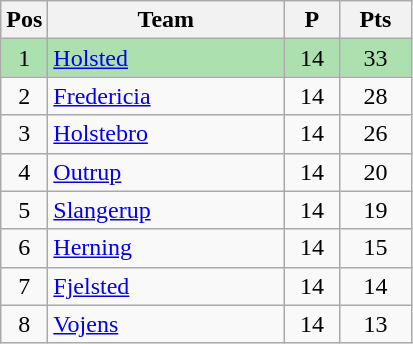<table class="wikitable" style="font-size: 100%">
<tr>
<th width=20>Pos</th>
<th width=150>Team</th>
<th width=30>P</th>
<th width=40>Pts</th>
</tr>
<tr align=center style="background:#ACE1AF;">
<td>1</td>
<td align="left"><a href='#'>Holsted</a></td>
<td>14</td>
<td>33</td>
</tr>
<tr align=center>
<td>2</td>
<td align="left"><a href='#'>Fredericia</a></td>
<td>14</td>
<td>28</td>
</tr>
<tr align=center>
<td>3</td>
<td align="left"><a href='#'>Holstebro</a></td>
<td>14</td>
<td>26</td>
</tr>
<tr align=center>
<td>4</td>
<td align="left"><a href='#'>Outrup</a></td>
<td>14</td>
<td>20</td>
</tr>
<tr align=center>
<td>5</td>
<td align="left"><a href='#'>Slangerup</a></td>
<td>14</td>
<td>19</td>
</tr>
<tr align=center>
<td>6</td>
<td align="left"><a href='#'>Herning</a></td>
<td>14</td>
<td>15</td>
</tr>
<tr align=center>
<td>7</td>
<td align="left"><a href='#'>Fjelsted</a></td>
<td>14</td>
<td>14</td>
</tr>
<tr align=center>
<td>8</td>
<td align="left"><a href='#'>Vojens</a></td>
<td>14</td>
<td>13</td>
</tr>
</table>
